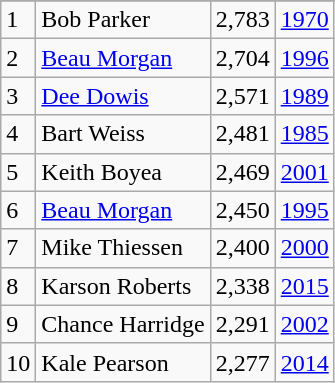<table class="wikitable">
<tr>
</tr>
<tr>
<td>1</td>
<td>Bob Parker</td>
<td><abbr>2,783</abbr></td>
<td><a href='#'>1970</a></td>
</tr>
<tr>
<td>2</td>
<td><a href='#'>Beau Morgan</a></td>
<td><abbr>2,704</abbr></td>
<td><a href='#'>1996</a></td>
</tr>
<tr>
<td>3</td>
<td><a href='#'>Dee Dowis</a></td>
<td><abbr>2,571</abbr></td>
<td><a href='#'>1989</a></td>
</tr>
<tr>
<td>4</td>
<td>Bart Weiss</td>
<td><abbr>2,481</abbr></td>
<td><a href='#'>1985</a></td>
</tr>
<tr>
<td>5</td>
<td>Keith Boyea</td>
<td><abbr>2,469</abbr></td>
<td><a href='#'>2001</a></td>
</tr>
<tr>
<td>6</td>
<td><a href='#'>Beau Morgan</a></td>
<td><abbr>2,450</abbr></td>
<td><a href='#'>1995</a></td>
</tr>
<tr>
<td>7</td>
<td>Mike Thiessen</td>
<td><abbr>2,400</abbr></td>
<td><a href='#'>2000</a></td>
</tr>
<tr>
<td>8</td>
<td>Karson Roberts</td>
<td><abbr>2,338</abbr></td>
<td><a href='#'>2015</a></td>
</tr>
<tr>
<td>9</td>
<td>Chance Harridge</td>
<td><abbr>2,291</abbr></td>
<td><a href='#'>2002</a></td>
</tr>
<tr>
<td>10</td>
<td>Kale Pearson</td>
<td><abbr>2,277</abbr></td>
<td><a href='#'>2014</a></td>
</tr>
</table>
